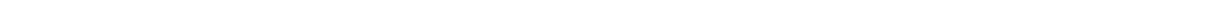<table style="width:88%; text-align:center;">
<tr style="color:white;">
<td style="background:"><strong>12</strong></td>
<td style="background:"><strong>54</strong></td>
<td style="background:"><strong>4</strong></td>
<td style="background:"><strong>54</strong></td>
</tr>
</table>
